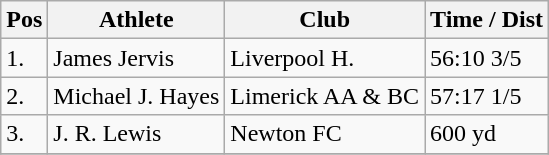<table class="wikitable">
<tr>
<th>Pos</th>
<th>Athlete</th>
<th>Club</th>
<th>Time / Dist</th>
</tr>
<tr>
<td>1.</td>
<td>James Jervis</td>
<td>Liverpool H.</td>
<td>56:10 3/5</td>
</tr>
<tr>
<td>2.</td>
<td>Michael J. Hayes</td>
<td>Limerick AA & BC</td>
<td>57:17 1/5</td>
</tr>
<tr>
<td>3.</td>
<td>J. R. Lewis</td>
<td>Newton FC</td>
<td>600 yd</td>
</tr>
<tr>
</tr>
</table>
